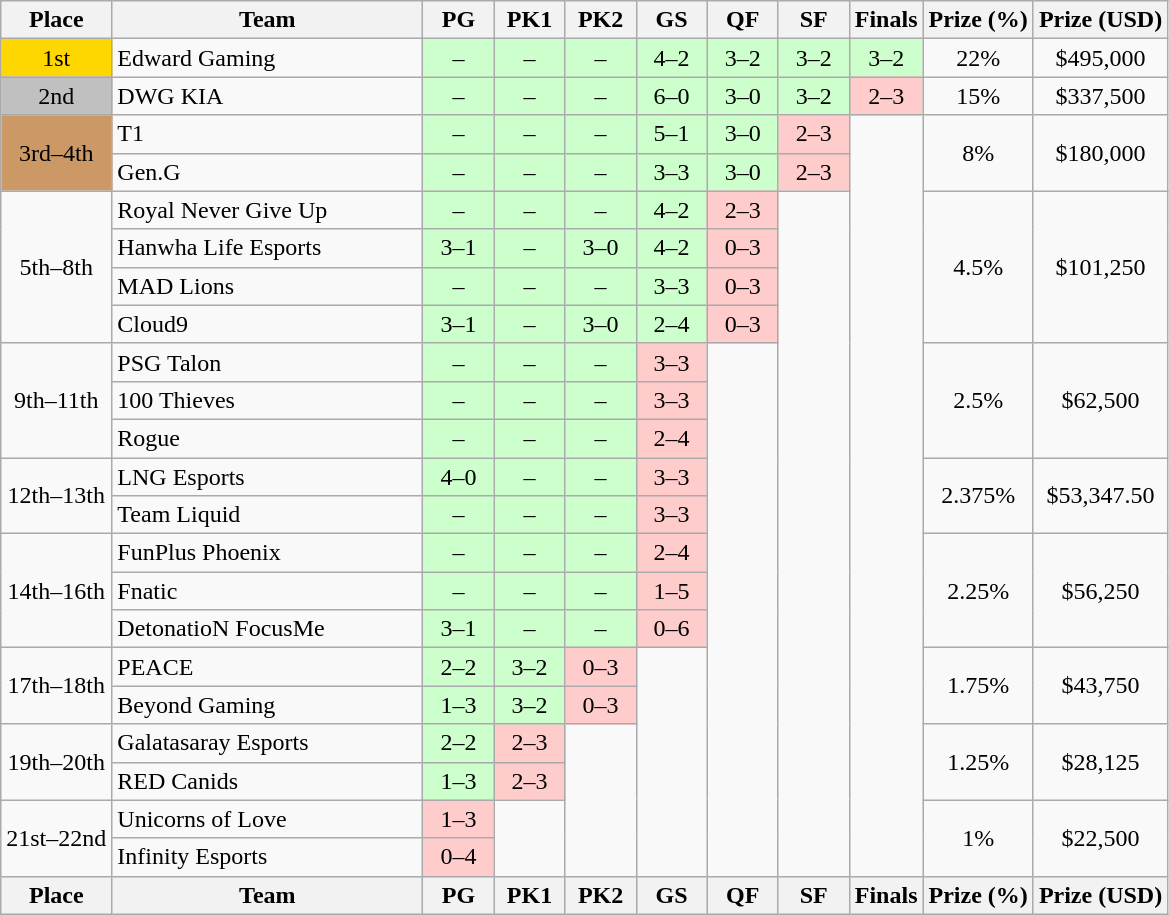<table class="wikitable" style="text-align: center; white-space:nowrap">
<tr>
<th width="65px">Place</th>
<th width="200px">Team</th>
<th width="40px" title="Play-in Groups">PG</th>
<th width="40px" title="Play-in Knockouts Round 1">PK1</th>
<th width="40px" title="Play-in Knockouts Round 2">PK2</th>
<th width="40px" title="Group stage">GS</th>
<th width="40px" title="Quarterfinals">QF</th>
<th width="40px" title="Semifinals">SF</th>
<th width="40px">Finals</th>
<th>Prize (%)</th>
<th>Prize (USD)</th>
</tr>
<tr>
<td style="background: gold;">1st</td>
<td style="text-align: left;">Edward Gaming</td>
<td bgcolor="#cfc">–</td>
<td bgcolor="#cfc">–</td>
<td bgcolor="#cfc">–</td>
<td bgcolor="#cfc">4–2</td>
<td bgcolor="#cfc">3–2</td>
<td bgcolor="#cfc">3–2</td>
<td bgcolor="#cfc">3–2</td>
<td>22%</td>
<td>$495,000</td>
</tr>
<tr>
<td style="background: silver;">2nd</td>
<td style="text-align: left;">DWG KIA</td>
<td bgcolor="#cfc">–</td>
<td bgcolor="#cfc">–</td>
<td bgcolor="#cfc">–</td>
<td bgcolor="#cfc">6–0</td>
<td bgcolor="#cfc">3–0</td>
<td bgcolor="#cfc">3–2</td>
<td bgcolor="#fcc">2–3</td>
<td>15%</td>
<td>$337,500</td>
</tr>
<tr>
<td rowspan="2" style="background: #c96;">3rd–4th</td>
<td style="text-align: left;">T1</td>
<td bgcolor="#cfc">–</td>
<td bgcolor="#cfc">–</td>
<td bgcolor="#cfc">–</td>
<td bgcolor="#cfc">5–1</td>
<td bgcolor="#cfc">3–0</td>
<td bgcolor="#fcc">2–3</td>
<td rowspan="20"></td>
<td rowspan="2">8%</td>
<td rowspan="2">$180,000</td>
</tr>
<tr>
<td style="text-align: left;">Gen.G</td>
<td bgcolor="#cfc">–</td>
<td bgcolor="#cfc">–</td>
<td bgcolor="#cfc">–</td>
<td bgcolor="#cfc">3–3</td>
<td bgcolor="#cfc">3–0</td>
<td bgcolor="#fcc">2–3</td>
</tr>
<tr>
<td rowspan="4">5th–8th</td>
<td style="text-align: left;">Royal Never Give Up</td>
<td bgcolor="#cfc">–</td>
<td bgcolor="#cfc">–</td>
<td bgcolor="#cfc">–</td>
<td bgcolor="#cfc">4–2</td>
<td bgcolor="#fcc">2–3</td>
<td rowspan="18"></td>
<td rowspan="4">4.5%</td>
<td rowspan="4">$101,250</td>
</tr>
<tr>
<td style="text-align: left;">Hanwha Life Esports</td>
<td bgcolor="#cfc">3–1</td>
<td bgcolor="#cfc">–</td>
<td bgcolor="#cfc">3–0</td>
<td bgcolor="#cfc">4–2</td>
<td bgcolor="#fcc">0–3</td>
</tr>
<tr>
<td style="text-align: left;">MAD Lions</td>
<td bgcolor="#cfc">–</td>
<td bgcolor="#cfc">–</td>
<td bgcolor="#cfc">–</td>
<td bgcolor="#cfc">3–3</td>
<td bgcolor="#fcc">0–3</td>
</tr>
<tr>
<td style="text-align: left;">Cloud9</td>
<td bgcolor="#cfc">3–1</td>
<td bgcolor="#cfc">–</td>
<td bgcolor="#cfc">3–0</td>
<td bgcolor="#cfc">2–4</td>
<td bgcolor="#fcc">0–3</td>
</tr>
<tr>
<td rowspan="3">9th–11th</td>
<td style="text-align: left;">PSG Talon</td>
<td bgcolor="#cfc">–</td>
<td bgcolor="#cfc">–</td>
<td bgcolor="#cfc">–</td>
<td bgcolor="#fcc">3–3</td>
<td rowspan="14"></td>
<td rowspan="3">2.5%</td>
<td rowspan="3">$62,500</td>
</tr>
<tr>
<td style="text-align: left;">100 Thieves</td>
<td bgcolor="#cfc">–</td>
<td bgcolor="#cfc">–</td>
<td bgcolor="#cfc">–</td>
<td bgcolor="#fcc">3–3</td>
</tr>
<tr>
<td style="text-align: left;">Rogue</td>
<td bgcolor="#cfc">–</td>
<td bgcolor="#cfc">–</td>
<td bgcolor="#cfc">–</td>
<td bgcolor="#fcc">2–4</td>
</tr>
<tr>
<td rowspan="2">12th–13th</td>
<td style="text-align: left;">LNG Esports</td>
<td bgcolor="#cfc">4–0</td>
<td bgcolor="#cfc">–</td>
<td bgcolor="#cfc">–</td>
<td bgcolor="#fcc">3–3</td>
<td rowspan="2">2.375%</td>
<td rowspan="2">$53,347.50</td>
</tr>
<tr>
<td style="text-align: left;">Team Liquid</td>
<td bgcolor="#cfc">–</td>
<td bgcolor="#cfc">–</td>
<td bgcolor="#cfc">–</td>
<td bgcolor="#fcc">3–3</td>
</tr>
<tr>
<td rowspan="3">14th–16th</td>
<td style="text-align: left;">FunPlus Phoenix</td>
<td bgcolor="#cfc">–</td>
<td bgcolor="#cfc">–</td>
<td bgcolor="#cfc">–</td>
<td bgcolor="#fcc">2–4</td>
<td rowspan="3">2.25%</td>
<td rowspan="3">$56,250</td>
</tr>
<tr>
<td style="text-align: left;">Fnatic</td>
<td bgcolor="#cfc">–</td>
<td bgcolor="#cfc">–</td>
<td bgcolor="#cfc">–</td>
<td bgcolor="#fcc">1–5</td>
</tr>
<tr>
<td style="text-align: left;">DetonatioN FocusMe</td>
<td bgcolor="#cfc">3–1</td>
<td bgcolor="#cfc">–</td>
<td bgcolor="#cfc">–</td>
<td bgcolor="#fcc">0–6</td>
</tr>
<tr>
<td rowspan="2">17th–18th</td>
<td style="text-align: left;">PEACE</td>
<td bgcolor="#cfc">2–2</td>
<td bgcolor="#cfc">3–2</td>
<td bgcolor="#fcc">0–3</td>
<td rowspan="6"></td>
<td rowspan="2">1.75%</td>
<td rowspan="2">$43,750</td>
</tr>
<tr>
<td style="text-align: left;">Beyond Gaming</td>
<td bgcolor="#cfc">1–3</td>
<td bgcolor="#cfc">3–2</td>
<td bgcolor="#fcc">0–3</td>
</tr>
<tr>
<td rowspan="2">19th–20th</td>
<td style="text-align: left;">Galatasaray Esports</td>
<td bgcolor="#cfc">2–2</td>
<td bgcolor="#fcc">2–3</td>
<td rowspan="4"></td>
<td rowspan="2">1.25%</td>
<td rowspan="2">$28,125</td>
</tr>
<tr>
<td style="text-align: left;">RED Canids</td>
<td bgcolor="#cfc">1–3</td>
<td bgcolor="#fcc">2–3</td>
</tr>
<tr>
<td rowspan="2">21st–22nd</td>
<td style="text-align: left;">Unicorns of Love</td>
<td bgcolor="#fcc">1–3</td>
<td rowspan="2"></td>
<td rowspan="2">1%</td>
<td rowspan="2">$22,500</td>
</tr>
<tr>
<td style="text-align: left;">Infinity Esports</td>
<td bgcolor="#fcc">0–4</td>
</tr>
<tr>
<th>Place</th>
<th>Team</th>
<th title="Play-in Groups">PG</th>
<th title="Play-in Knockouts Round 1">PK1</th>
<th title="Play-in Knockouts Round 2">PK2</th>
<th title="Group stage">GS</th>
<th title="Quarterfinals">QF</th>
<th title="Semifinals">SF</th>
<th>Finals</th>
<th>Prize (%)</th>
<th>Prize (USD)</th>
</tr>
</table>
